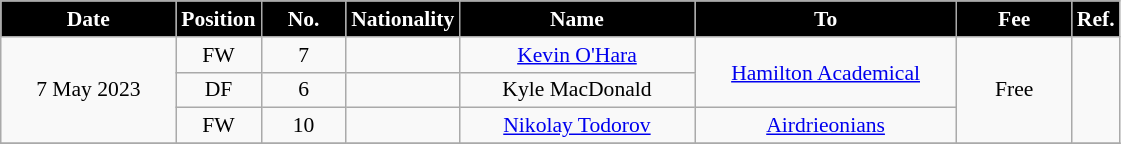<table class="wikitable"  style="text-align:center; font-size:90%; ">
<tr>
<th style="background:#000000; color:white; width:110px;">Date</th>
<th style="background:#000000; color:white; width:50px;">Position</th>
<th style="background:#000000; color:white; width:50px;">No.</th>
<th style="background:#000000; color:white; width:50px;">Nationality</th>
<th style="background:#000000; color:white; width:150px;">Name</th>
<th style="background:#000000; color:white; width:168px;">To</th>
<th style="background:#000000; color:white; width:70px;">Fee</th>
<th style="background:#000000; color:white; width:25px;">Ref.</th>
</tr>
<tr>
<td rowspan=3>7 May 2023</td>
<td>FW</td>
<td>7</td>
<td></td>
<td><a href='#'>Kevin O'Hara</a></td>
<td rowspan=2><a href='#'>Hamilton Academical</a></td>
<td rowspan=3>Free</td>
<td rowspan=3></td>
</tr>
<tr>
<td>DF</td>
<td>6</td>
<td></td>
<td>Kyle MacDonald</td>
</tr>
<tr>
<td>FW</td>
<td>10</td>
<td></td>
<td><a href='#'>Nikolay Todorov</a></td>
<td><a href='#'>Airdrieonians</a></td>
</tr>
<tr>
</tr>
</table>
